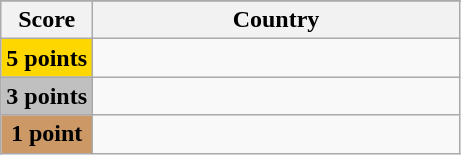<table class="wikitable">
<tr>
</tr>
<tr>
<th scope="col" width="20%">Score</th>
<th scope="col">Country</th>
</tr>
<tr>
<th scope="row" style="background:gold">5 points</th>
<td></td>
</tr>
<tr>
<th scope="row" style="background:silver">3 points</th>
<td></td>
</tr>
<tr>
<th scope="row" style="background:#CC9966">1 point</th>
<td></td>
</tr>
</table>
